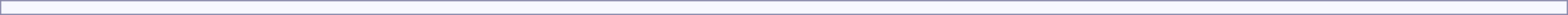<table style="border:1px solid #8888aa; background-color:#f7f8ff; padding:5px; font-size:95%; margin: 0px 12px 12px 0px; width: 100%">
</table>
